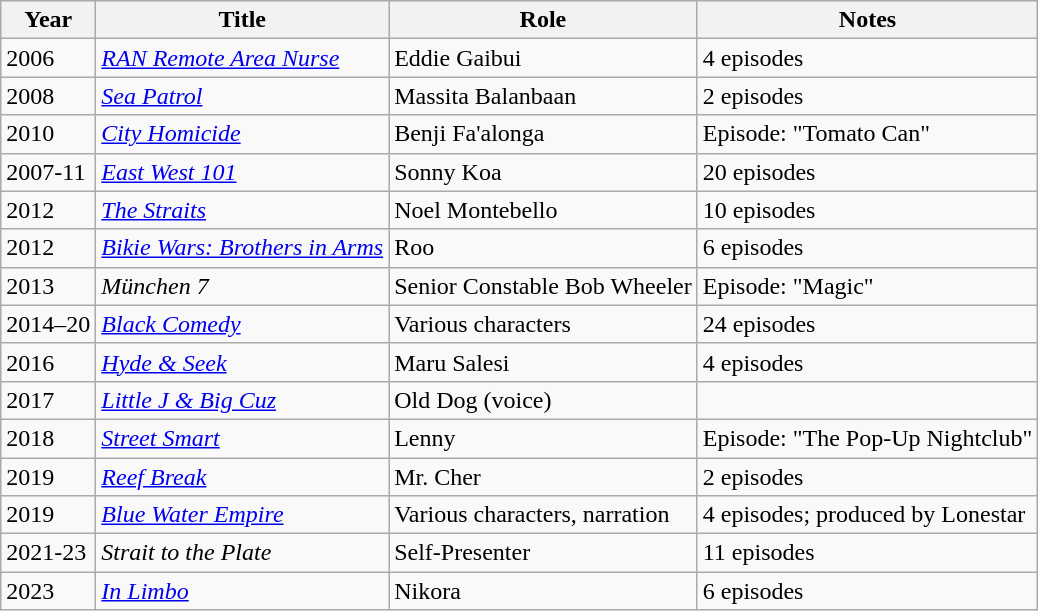<table class="wikitable sortable">
<tr>
<th>Year</th>
<th>Title</th>
<th>Role</th>
<th>Notes</th>
</tr>
<tr>
<td>2006</td>
<td><em><a href='#'>RAN Remote Area Nurse</a></em></td>
<td>Eddie Gaibui</td>
<td>4 episodes</td>
</tr>
<tr>
<td>2008</td>
<td><em><a href='#'>Sea Patrol</a></em></td>
<td>Massita Balanbaan</td>
<td>2 episodes</td>
</tr>
<tr>
<td>2010</td>
<td><em><a href='#'>City Homicide</a></em></td>
<td>Benji Fa'alonga</td>
<td>Episode: "Tomato Can"</td>
</tr>
<tr>
<td>2007-11</td>
<td><em><a href='#'>East West 101</a></em></td>
<td>Sonny Koa</td>
<td>20 episodes</td>
</tr>
<tr>
<td>2012</td>
<td><em><a href='#'>The Straits</a></em></td>
<td>Noel Montebello</td>
<td>10 episodes</td>
</tr>
<tr>
<td>2012</td>
<td><em><a href='#'>Bikie Wars: Brothers in Arms</a></em></td>
<td>Roo</td>
<td>6 episodes</td>
</tr>
<tr>
<td>2013</td>
<td><em>München 7</em></td>
<td>Senior Constable Bob Wheeler</td>
<td>Episode: "Magic"</td>
</tr>
<tr>
<td>2014–20</td>
<td><em><a href='#'>Black Comedy</a></em></td>
<td>Various characters</td>
<td>24 episodes</td>
</tr>
<tr>
<td>2016</td>
<td><em><a href='#'>Hyde & Seek</a></em></td>
<td>Maru Salesi</td>
<td>4 episodes</td>
</tr>
<tr>
<td>2017</td>
<td><em><a href='#'>Little J & Big Cuz</a></em></td>
<td>Old Dog (voice)</td>
<td></td>
</tr>
<tr>
<td>2018</td>
<td><em><a href='#'>Street Smart</a></em></td>
<td>Lenny</td>
<td>Episode: "The Pop-Up Nightclub"</td>
</tr>
<tr>
<td>2019</td>
<td><em><a href='#'>Reef Break</a></em></td>
<td>Mr. Cher</td>
<td>2 episodes</td>
</tr>
<tr>
<td>2019</td>
<td><em><a href='#'>Blue Water Empire</a></em></td>
<td>Various characters, narration</td>
<td>4 episodes; produced by Lonestar</td>
</tr>
<tr>
<td>2021-23</td>
<td><em>Strait to the Plate</em></td>
<td>Self-Presenter</td>
<td>11 episodes</td>
</tr>
<tr>
<td>2023</td>
<td><em><a href='#'>In Limbo</a></em></td>
<td>Nikora</td>
<td>6 episodes</td>
</tr>
</table>
